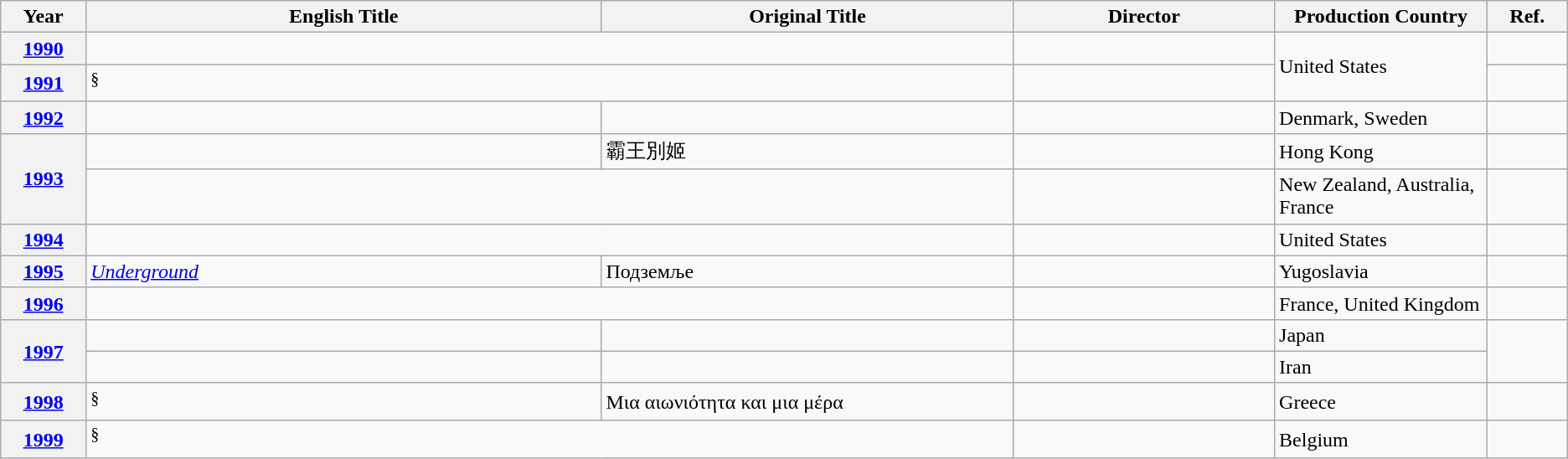<table class="wikitable unsortable">
<tr>
<th scope="col" style="width:1%;">Year</th>
<th scope="col" style="width:10%;">English Title</th>
<th scope="col" style="width:8%;">Original Title</th>
<th scope="col" style="width:5%;">Director</th>
<th scope="col" style="width:3%;">Production Country</th>
<th scope="col" style="width:1%;" class="unsortable">Ref.</th>
</tr>
<tr>
<th style="text-align:center;"><a href='#'>1990</a></th>
<td colspan="2"></td>
<td></td>
<td rowspan="2">United States</td>
<td style="text-align:center;"></td>
</tr>
<tr>
<th style="text-align:center;"><a href='#'>1991</a></th>
<td colspan="2"> <sup>§</sup></td>
<td></td>
<td style="text-align:center;"></td>
</tr>
<tr>
<th style="text-align:center;"><a href='#'>1992</a></th>
<td></td>
<td></td>
<td></td>
<td>Denmark, Sweden</td>
<td style="text-align:center;"></td>
</tr>
<tr>
<th rowspan="2" style="text-align:center;"><a href='#'>1993</a></th>
<td></td>
<td>霸王別姬</td>
<td></td>
<td>Hong Kong</td>
<td style="text-align:center;"></td>
</tr>
<tr>
<td colspan="2"></td>
<td></td>
<td>New Zealand, Australia, France</td>
<td style="text-align:center;"></td>
</tr>
<tr>
<th style="text-align:center;"><a href='#'>1994</a></th>
<td colspan="2"></td>
<td></td>
<td>United States</td>
<td style="text-align:center;"></td>
</tr>
<tr>
<th style="text-align:center;"><a href='#'>1995</a></th>
<td><em><a href='#'>Underground</a></em></td>
<td>Подземље</td>
<td></td>
<td>Yugoslavia</td>
<td style="text-align:center;"></td>
</tr>
<tr>
<th style="text-align:center;"><a href='#'>1996</a></th>
<td colspan="2"></td>
<td></td>
<td>France, United Kingdom</td>
<td style="text-align:center;"></td>
</tr>
<tr>
<th rowspan="2" style="text-align:center;"><a href='#'>1997</a></th>
<td></td>
<td></td>
<td></td>
<td>Japan</td>
<td style="text-align:center;" , rowspan=2></td>
</tr>
<tr>
<td></td>
<td></td>
<td></td>
<td>Iran</td>
</tr>
<tr>
<th style="text-align:center;"><a href='#'>1998</a></th>
<td> <sup>§</sup></td>
<td>Μια αιωνιότητα και μια μέρα</td>
<td></td>
<td>Greece</td>
<td style="text-align:center;"></td>
</tr>
<tr>
<th style="text-align:center;"><a href='#'>1999</a></th>
<td colspan="2"> <sup>§</sup></td>
<td></td>
<td>Belgium</td>
<td style="text-align:center;"></td>
</tr>
</table>
